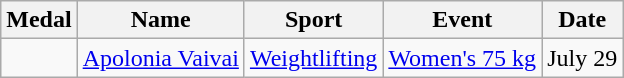<table class="wikitable">
<tr>
<th>Medal</th>
<th>Name</th>
<th>Sport</th>
<th>Event</th>
<th>Date</th>
</tr>
<tr>
<td></td>
<td><a href='#'>Apolonia Vaivai</a></td>
<td><a href='#'>Weightlifting</a></td>
<td><a href='#'>Women's 75 kg</a></td>
<td>July 29</td>
</tr>
</table>
